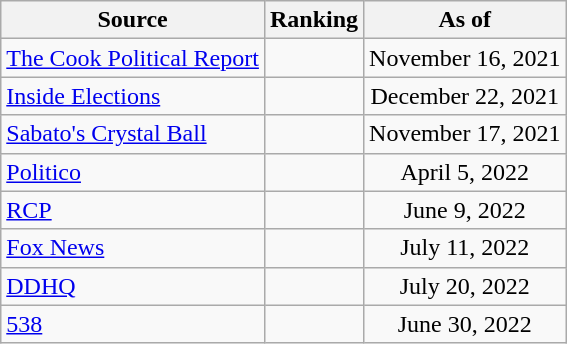<table class="wikitable" style="text-align:center">
<tr>
<th>Source</th>
<th>Ranking</th>
<th>As of</th>
</tr>
<tr>
<td align=left><a href='#'>The Cook Political Report</a></td>
<td></td>
<td>November 16, 2021</td>
</tr>
<tr>
<td align=left><a href='#'>Inside Elections</a></td>
<td></td>
<td>December 22, 2021</td>
</tr>
<tr>
<td align=left><a href='#'>Sabato's Crystal Ball</a></td>
<td></td>
<td>November 17, 2021</td>
</tr>
<tr>
<td align="left"><a href='#'>Politico</a></td>
<td></td>
<td>April 5, 2022</td>
</tr>
<tr>
<td align="left"><a href='#'>RCP</a></td>
<td></td>
<td>June 9, 2022</td>
</tr>
<tr>
<td align=left><a href='#'>Fox News</a></td>
<td></td>
<td>July 11, 2022</td>
</tr>
<tr>
<td align="left"><a href='#'>DDHQ</a></td>
<td></td>
<td>July 20, 2022</td>
</tr>
<tr>
<td align="left"><a href='#'>538</a></td>
<td></td>
<td>June 30, 2022</td>
</tr>
</table>
